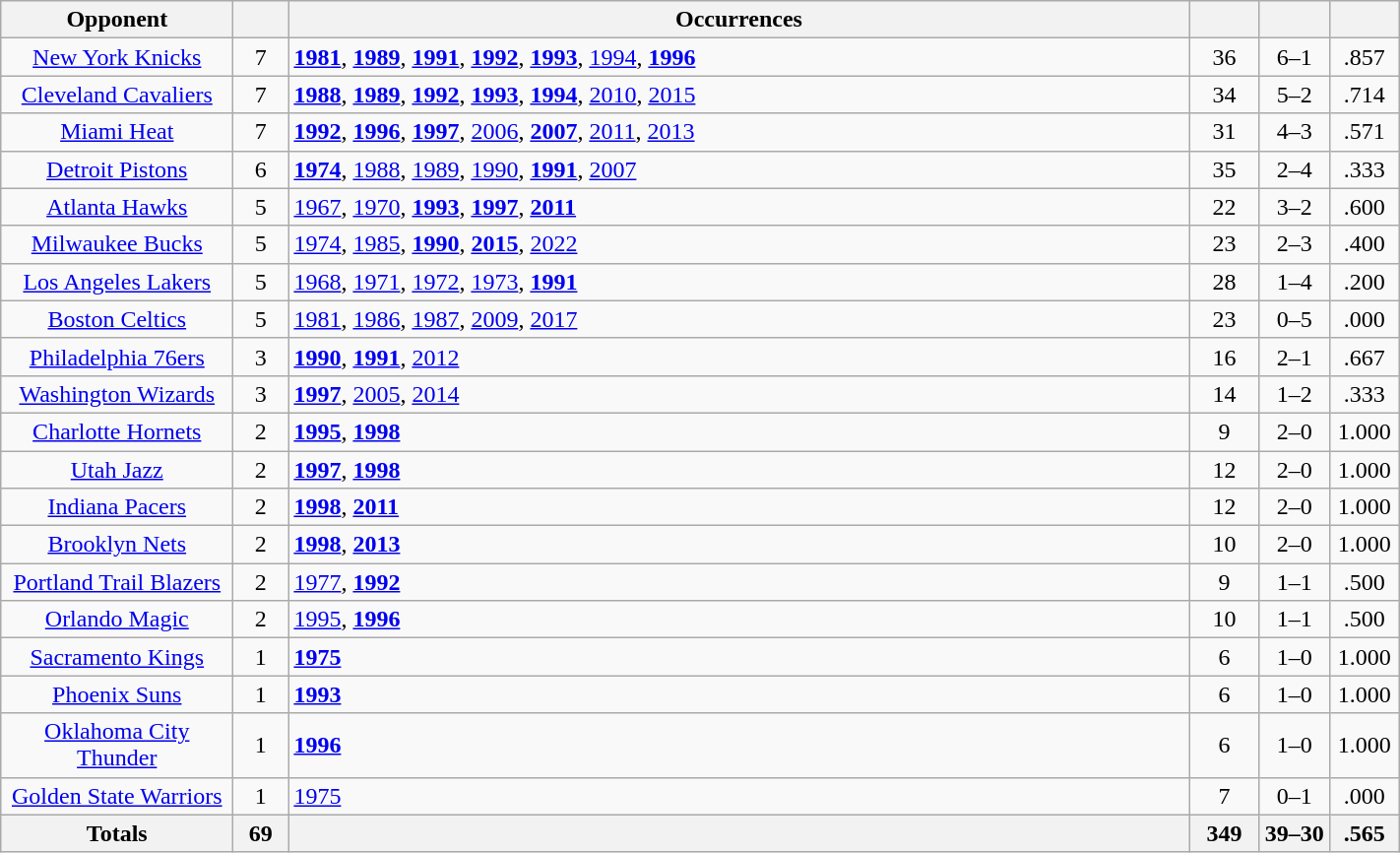<table class="wikitable sortable" style="text-align: center; width: 75%;">
<tr>
<th width="150">Opponent</th>
<th width="30"></th>
<th>Occurrences</th>
<th width="40"></th>
<th width="40"></th>
<th width="40"></th>
</tr>
<tr>
<td><a href='#'>New York Knicks</a></td>
<td>7</td>
<td align=left><strong><a href='#'>1981</a></strong>, <strong><a href='#'>1989</a></strong>, <strong><a href='#'>1991</a></strong>, <strong><a href='#'>1992</a></strong>, <strong><a href='#'>1993</a></strong>, <a href='#'>1994</a>, <strong><a href='#'>1996</a></strong></td>
<td>36</td>
<td>6–1</td>
<td>.857</td>
</tr>
<tr>
<td><a href='#'>Cleveland Cavaliers</a></td>
<td>7</td>
<td align=left><strong><a href='#'>1988</a></strong>, <strong><a href='#'>1989</a></strong>, <strong><a href='#'>1992</a></strong>, <strong><a href='#'>1993</a></strong>, <strong><a href='#'>1994</a></strong>, <a href='#'>2010</a>, <a href='#'>2015</a></td>
<td>34</td>
<td>5–2</td>
<td>.714</td>
</tr>
<tr>
<td><a href='#'>Miami Heat</a></td>
<td>7</td>
<td align=left><strong><a href='#'>1992</a></strong>, <strong><a href='#'>1996</a></strong>, <strong><a href='#'>1997</a></strong>, <a href='#'>2006</a>, <strong><a href='#'>2007</a></strong>, <a href='#'>2011</a>, <a href='#'>2013</a></td>
<td>31</td>
<td>4–3</td>
<td>.571</td>
</tr>
<tr>
<td><a href='#'>Detroit Pistons</a></td>
<td>6</td>
<td align=left><strong><a href='#'>1974</a></strong>, <a href='#'>1988</a>, <a href='#'>1989</a>, <a href='#'>1990</a>, <strong><a href='#'>1991</a></strong>, <a href='#'>2007</a></td>
<td>35</td>
<td>2–4</td>
<td>.333</td>
</tr>
<tr>
<td><a href='#'>Atlanta Hawks</a></td>
<td>5</td>
<td align=left><a href='#'>1967</a>, <a href='#'>1970</a>, <strong><a href='#'>1993</a></strong>, <strong><a href='#'>1997</a></strong>, <strong><a href='#'>2011</a></strong></td>
<td>22</td>
<td>3–2</td>
<td>.600</td>
</tr>
<tr>
<td><a href='#'>Milwaukee Bucks</a></td>
<td>5</td>
<td align=left><a href='#'>1974</a>, <a href='#'>1985</a>, <strong><a href='#'>1990</a></strong>, <strong><a href='#'>2015</a></strong>, <a href='#'>2022</a></td>
<td>23</td>
<td>2–3</td>
<td>.400</td>
</tr>
<tr>
<td><a href='#'>Los Angeles Lakers</a></td>
<td>5</td>
<td align=left><a href='#'>1968</a>, <a href='#'>1971</a>, <a href='#'>1972</a>, <a href='#'>1973</a>, <strong><a href='#'>1991</a></strong></td>
<td>28</td>
<td>1–4</td>
<td>.200</td>
</tr>
<tr>
<td><a href='#'>Boston Celtics</a></td>
<td>5</td>
<td align=left><a href='#'>1981</a>, <a href='#'>1986</a>, <a href='#'>1987</a>, <a href='#'>2009</a>, <a href='#'>2017</a></td>
<td>23</td>
<td>0–5</td>
<td>.000</td>
</tr>
<tr>
<td><a href='#'>Philadelphia 76ers</a></td>
<td>3</td>
<td align=left><strong><a href='#'>1990</a></strong>, <strong><a href='#'>1991</a></strong>, <a href='#'>2012</a></td>
<td>16</td>
<td>2–1</td>
<td>.667</td>
</tr>
<tr>
<td><a href='#'>Washington Wizards</a></td>
<td>3</td>
<td align=left><strong><a href='#'>1997</a></strong>, <a href='#'>2005</a>, <a href='#'>2014</a></td>
<td>14</td>
<td>1–2</td>
<td>.333</td>
</tr>
<tr>
<td><a href='#'>Charlotte Hornets</a></td>
<td>2</td>
<td align=left><strong><a href='#'>1995</a></strong>, <strong><a href='#'>1998</a></strong></td>
<td>9</td>
<td>2–0</td>
<td>1.000</td>
</tr>
<tr>
<td><a href='#'>Utah Jazz</a></td>
<td>2</td>
<td align=left><strong><a href='#'>1997</a></strong>, <strong><a href='#'>1998</a></strong></td>
<td>12</td>
<td>2–0</td>
<td>1.000</td>
</tr>
<tr>
<td><a href='#'>Indiana Pacers</a></td>
<td>2</td>
<td align=left><strong><a href='#'>1998</a></strong>, <strong><a href='#'>2011</a></strong></td>
<td>12</td>
<td>2–0</td>
<td>1.000</td>
</tr>
<tr>
<td><a href='#'>Brooklyn Nets</a></td>
<td>2</td>
<td align=left><strong><a href='#'>1998</a></strong>, <strong><a href='#'>2013</a></strong></td>
<td>10</td>
<td>2–0</td>
<td>1.000</td>
</tr>
<tr>
<td><a href='#'>Portland Trail Blazers</a></td>
<td>2</td>
<td align=left><a href='#'>1977</a>, <strong><a href='#'>1992</a></strong></td>
<td>9</td>
<td>1–1</td>
<td>.500</td>
</tr>
<tr>
<td><a href='#'>Orlando Magic</a></td>
<td>2</td>
<td align=left><a href='#'>1995</a>, <strong><a href='#'>1996</a></strong></td>
<td>10</td>
<td>1–1</td>
<td>.500</td>
</tr>
<tr>
<td><a href='#'>Sacramento Kings</a></td>
<td>1</td>
<td align=left><strong><a href='#'>1975</a></strong></td>
<td>6</td>
<td>1–0</td>
<td>1.000</td>
</tr>
<tr>
<td><a href='#'>Phoenix Suns</a></td>
<td>1</td>
<td align=left><strong><a href='#'>1993</a></strong></td>
<td>6</td>
<td>1–0</td>
<td>1.000</td>
</tr>
<tr>
<td><a href='#'>Oklahoma City Thunder</a></td>
<td>1</td>
<td align=left><strong><a href='#'>1996</a></strong></td>
<td>6</td>
<td>1–0</td>
<td>1.000</td>
</tr>
<tr>
<td><a href='#'>Golden State Warriors</a></td>
<td>1</td>
<td align=left><a href='#'>1975</a></td>
<td>7</td>
<td>0–1</td>
<td>.000</td>
</tr>
<tr>
<th width="150">Totals</th>
<th width="30">69</th>
<th></th>
<th width="40">349</th>
<th width="40">39–30</th>
<th width="40">.565</th>
</tr>
</table>
